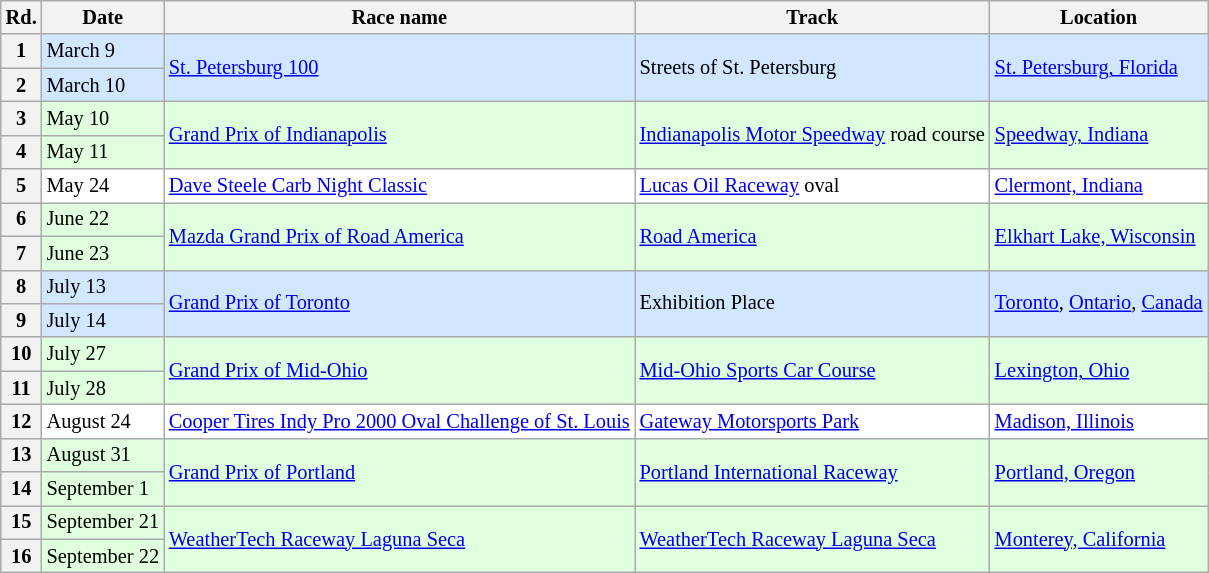<table class="wikitable" style="font-size: 85%">
<tr>
<th>Rd.</th>
<th>Date</th>
<th>Race name</th>
<th>Track</th>
<th>Location</th>
</tr>
<tr style="background:#D0E7FF;">
<th>1</th>
<td>March 9</td>
<td rowspan=2> <a href='#'>St. Petersburg 100</a></td>
<td rowspan=2>Streets of St. Petersburg</td>
<td rowspan=2><a href='#'>St. Petersburg, Florida</a></td>
</tr>
<tr style="background:#D0E7FF;">
<th>2</th>
<td>March 10</td>
</tr>
<tr style="background:#DFFFDF;">
<th>3</th>
<td>May 10</td>
<td rowspan=2> <a href='#'>Grand Prix of Indianapolis</a></td>
<td rowspan=2><a href='#'>Indianapolis Motor Speedway</a> road course</td>
<td rowspan=2><a href='#'>Speedway, Indiana</a></td>
</tr>
<tr style="background:#DFFFDF;">
<th>4</th>
<td>May 11</td>
</tr>
<tr style="background:#FFFFFF;">
<th>5</th>
<td>May 24</td>
<td> <a href='#'>Dave Steele Carb Night Classic</a></td>
<td><a href='#'>Lucas Oil Raceway</a> oval</td>
<td><a href='#'>Clermont, Indiana</a></td>
</tr>
<tr style="background:#DFFFDF;">
<th>6</th>
<td>June 22</td>
<td rowspan=2> <a href='#'>Mazda Grand Prix of Road America</a></td>
<td rowspan=2><a href='#'>Road America</a></td>
<td rowspan=2><a href='#'>Elkhart Lake, Wisconsin</a></td>
</tr>
<tr style="background:#DFFFDF;">
<th>7</th>
<td>June 23</td>
</tr>
<tr style="background:#D0E7FF;">
<th>8</th>
<td>July 13</td>
<td rowspan=2> <a href='#'>Grand Prix of Toronto</a></td>
<td rowspan=2>Exhibition Place</td>
<td rowspan=2><a href='#'>Toronto</a>, <a href='#'>Ontario</a>, <a href='#'>Canada</a></td>
</tr>
<tr style="background:#D0E7FF;">
<th>9</th>
<td>July 14</td>
</tr>
<tr style="background:#DFFFDF;">
<th>10</th>
<td>July 27</td>
<td rowspan=2> <a href='#'>Grand Prix of Mid-Ohio</a></td>
<td rowspan=2><a href='#'>Mid-Ohio Sports Car Course</a></td>
<td rowspan=2><a href='#'>Lexington, Ohio</a></td>
</tr>
<tr style="background:#DFFFDF;">
<th>11</th>
<td>July 28</td>
</tr>
<tr style="background:#FFFFFF;">
<th>12</th>
<td>August 24</td>
<td> <a href='#'>Cooper Tires Indy Pro 2000 Oval Challenge of St. Louis</a></td>
<td><a href='#'>Gateway Motorsports Park</a></td>
<td><a href='#'>Madison, Illinois</a></td>
</tr>
<tr style="background:#DFFFDF;">
<th>13</th>
<td>August 31</td>
<td rowspan=2> <a href='#'>Grand Prix of Portland</a></td>
<td rowspan=2><a href='#'>Portland International Raceway</a></td>
<td rowspan=2><a href='#'>Portland, Oregon</a></td>
</tr>
<tr style="background:#DFFFDF;">
<th>14</th>
<td>September 1</td>
</tr>
<tr style="background:#DFFFDF;">
<th>15</th>
<td>September 21</td>
<td rowspan=2> <a href='#'>WeatherTech Raceway Laguna Seca</a></td>
<td rowspan=2><a href='#'>WeatherTech Raceway Laguna Seca</a></td>
<td rowspan=2><a href='#'>Monterey, California</a></td>
</tr>
<tr style="background:#DFFFDF;">
<th>16</th>
<td>September 22</td>
</tr>
</table>
